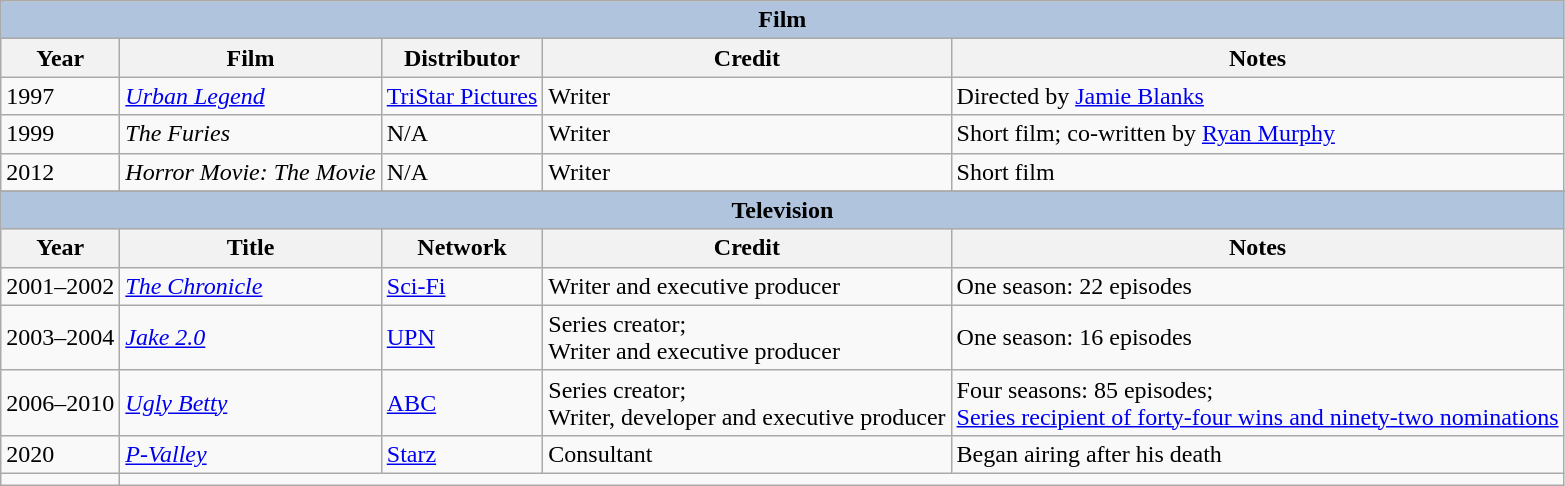<table class="wikitable">
<tr>
<th colspan="5" style="background: LightSteelBlue;">Film</th>
</tr>
<tr>
<th>Year</th>
<th>Film</th>
<th>Distributor</th>
<th>Credit</th>
<th>Notes</th>
</tr>
<tr>
<td>1997</td>
<td><em><a href='#'>Urban Legend</a></em></td>
<td><a href='#'>TriStar Pictures</a></td>
<td>Writer</td>
<td>Directed by <a href='#'>Jamie Blanks</a></td>
</tr>
<tr>
<td>1999</td>
<td><em>The Furies</em></td>
<td>N/A</td>
<td>Writer</td>
<td>Short film; co-written by <a href='#'>Ryan Murphy</a></td>
</tr>
<tr>
<td>2012</td>
<td><em>Horror Movie: The Movie</em></td>
<td>N/A</td>
<td>Writer</td>
<td>Short film</td>
</tr>
<tr>
</tr>
<tr>
<th colspan="5" style="background: LightSteelBlue;">Television</th>
</tr>
<tr>
<th>Year</th>
<th>Title</th>
<th>Network</th>
<th>Credit</th>
<th>Notes</th>
</tr>
<tr>
<td>2001–2002</td>
<td><em><a href='#'>The Chronicle</a></em></td>
<td><a href='#'>Sci-Fi</a></td>
<td>Writer and executive producer</td>
<td>One season: 22 episodes</td>
</tr>
<tr>
<td>2003–2004</td>
<td><em><a href='#'>Jake 2.0</a></em></td>
<td><a href='#'>UPN</a></td>
<td>Series creator; <br>Writer and executive producer</td>
<td>One season: 16 episodes</td>
</tr>
<tr>
<td>2006–2010</td>
<td><em><a href='#'>Ugly Betty</a></em></td>
<td><a href='#'>ABC</a></td>
<td>Series creator; <br>Writer, developer and executive producer</td>
<td>Four seasons: 85 episodes; <br><a href='#'>Series recipient of forty-four wins and ninety-two nominations</a></td>
</tr>
<tr>
<td>2020</td>
<td><em><a href='#'>P-Valley</a></em></td>
<td><a href='#'>Starz</a></td>
<td>Consultant</td>
<td>Began airing after his death</td>
</tr>
<tr>
<td></td>
</tr>
</table>
